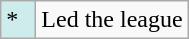<table class="wikitable">
<tr>
<td style="background:#CFECEC; width:1em">*</td>
<td>Led the league</td>
</tr>
</table>
